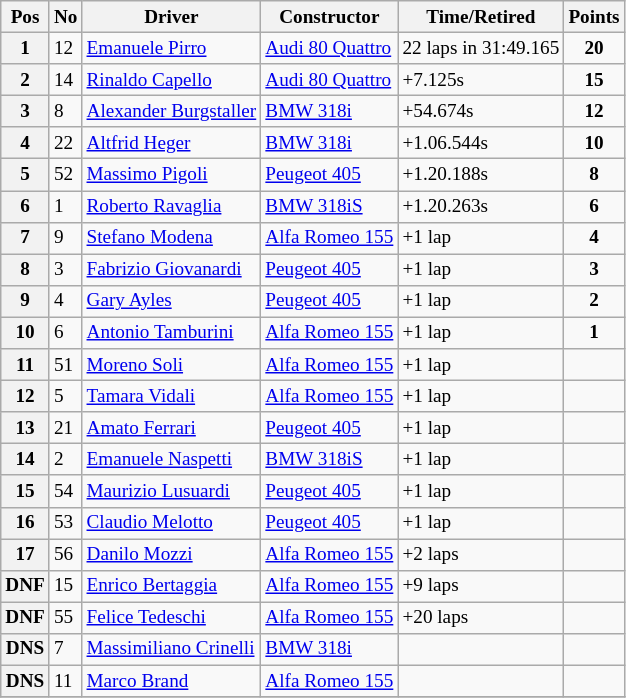<table class="wikitable" style="font-size: 80%;">
<tr>
<th>Pos</th>
<th>No</th>
<th>Driver</th>
<th>Constructor</th>
<th>Time/Retired</th>
<th>Points</th>
</tr>
<tr>
<th>1</th>
<td>12</td>
<td> <a href='#'>Emanuele Pirro</a></td>
<td><a href='#'>Audi 80 Quattro</a></td>
<td>22 laps in 31:49.165</td>
<td align=center><strong>20</strong></td>
</tr>
<tr>
<th>2</th>
<td>14</td>
<td> <a href='#'>Rinaldo Capello</a></td>
<td><a href='#'>Audi 80 Quattro</a></td>
<td>+7.125s</td>
<td align=center><strong>15</strong></td>
</tr>
<tr>
<th>3</th>
<td>8</td>
<td> <a href='#'> Alexander Burgstaller</a></td>
<td><a href='#'>BMW 318i</a></td>
<td>+54.674s</td>
<td align=center><strong>12</strong></td>
</tr>
<tr>
<th>4</th>
<td>22</td>
<td> <a href='#'>Altfrid Heger</a></td>
<td><a href='#'>BMW 318i</a></td>
<td>+1.06.544s</td>
<td align=center><strong>10</strong></td>
</tr>
<tr>
<th>5</th>
<td>52</td>
<td> <a href='#'>Massimo Pigoli</a></td>
<td><a href='#'>Peugeot 405</a></td>
<td>+1.20.188s</td>
<td align=center><strong>8</strong></td>
</tr>
<tr>
<th>6</th>
<td>1</td>
<td> <a href='#'>Roberto Ravaglia</a></td>
<td><a href='#'>BMW 318iS</a></td>
<td>+1.20.263s</td>
<td align=center><strong>6</strong></td>
</tr>
<tr>
<th>7</th>
<td>9</td>
<td> <a href='#'>Stefano Modena</a></td>
<td><a href='#'>Alfa Romeo 155</a></td>
<td>+1 lap</td>
<td align=center><strong>4</strong></td>
</tr>
<tr>
<th>8</th>
<td>3</td>
<td> <a href='#'>Fabrizio Giovanardi</a></td>
<td><a href='#'>Peugeot 405</a></td>
<td>+1 lap</td>
<td align=center><strong>3</strong></td>
</tr>
<tr>
<th>9</th>
<td>4</td>
<td> <a href='#'>Gary Ayles</a></td>
<td><a href='#'>Peugeot 405</a></td>
<td>+1 lap</td>
<td align=center><strong>2</strong></td>
</tr>
<tr>
<th>10</th>
<td>6</td>
<td> <a href='#'>Antonio Tamburini</a></td>
<td><a href='#'>Alfa Romeo 155</a></td>
<td>+1 lap</td>
<td align=center><strong>1</strong></td>
</tr>
<tr>
<th>11</th>
<td>51</td>
<td> <a href='#'>Moreno Soli</a></td>
<td><a href='#'>Alfa Romeo 155</a></td>
<td>+1 lap</td>
<td></td>
</tr>
<tr>
<th>12</th>
<td>5</td>
<td> <a href='#'>Tamara Vidali</a></td>
<td><a href='#'>Alfa Romeo 155</a></td>
<td>+1 lap</td>
<td></td>
</tr>
<tr>
<th>13</th>
<td>21</td>
<td> <a href='#'>Amato Ferrari</a></td>
<td><a href='#'>Peugeot 405</a></td>
<td>+1 lap</td>
<td></td>
</tr>
<tr>
<th>14</th>
<td>2</td>
<td> <a href='#'>Emanuele Naspetti</a></td>
<td><a href='#'>BMW 318iS</a></td>
<td>+1 lap</td>
<td></td>
</tr>
<tr>
<th>15</th>
<td>54</td>
<td> <a href='#'>Maurizio Lusuardi</a></td>
<td><a href='#'>Peugeot 405</a></td>
<td>+1 lap</td>
<td></td>
</tr>
<tr>
<th>16</th>
<td>53</td>
<td> <a href='#'>Claudio Melotto</a></td>
<td><a href='#'>Peugeot 405</a></td>
<td>+1 lap</td>
<td></td>
</tr>
<tr>
<th>17</th>
<td>56</td>
<td> <a href='#'>Danilo Mozzi</a></td>
<td><a href='#'>Alfa Romeo 155</a></td>
<td>+2 laps</td>
<td></td>
</tr>
<tr>
<th>DNF</th>
<td>15</td>
<td> <a href='#'>Enrico Bertaggia</a></td>
<td><a href='#'>Alfa Romeo 155</a></td>
<td>+9 laps</td>
<td></td>
</tr>
<tr>
<th>DNF</th>
<td>55</td>
<td> <a href='#'>Felice Tedeschi</a></td>
<td><a href='#'>Alfa Romeo 155</a></td>
<td>+20 laps</td>
<td></td>
</tr>
<tr>
<th>DNS</th>
<td>7</td>
<td> <a href='#'>Massimiliano Crinelli</a></td>
<td><a href='#'>BMW 318i</a></td>
<td></td>
<td></td>
</tr>
<tr>
<th>DNS</th>
<td>11</td>
<td> <a href='#'>Marco Brand</a></td>
<td><a href='#'>Alfa Romeo 155</a></td>
<td></td>
<td></td>
</tr>
<tr>
</tr>
</table>
